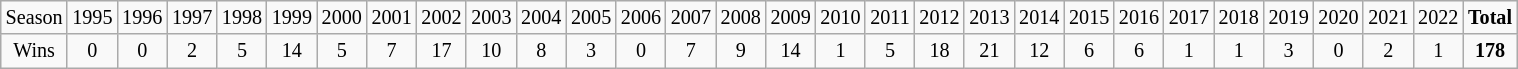<table class="wikitable" style=font-size:84%;>
<tr>
<td>Season</td>
<td>1995</td>
<td>1996</td>
<td>1997</td>
<td>1998</td>
<td>1999</td>
<td>2000</td>
<td>2001</td>
<td>2002</td>
<td>2003</td>
<td>2004</td>
<td>2005</td>
<td>2006</td>
<td>2007</td>
<td>2008</td>
<td>2009</td>
<td>2010</td>
<td>2011</td>
<td>2012</td>
<td>2013</td>
<td>2014</td>
<td>2015</td>
<td>2016</td>
<td>2017</td>
<td>2018</td>
<td>2019</td>
<td>2020</td>
<td>2021</td>
<td>2022</td>
<td><strong>Total</strong></td>
</tr>
<tr align=center>
<td>Wins</td>
<td>0</td>
<td>0</td>
<td>2</td>
<td>5</td>
<td>14</td>
<td>5</td>
<td>7</td>
<td>17</td>
<td>10</td>
<td>8</td>
<td>3</td>
<td>0</td>
<td>7</td>
<td>9</td>
<td>14</td>
<td>1</td>
<td>5</td>
<td>18</td>
<td>21</td>
<td>12</td>
<td>6</td>
<td>6</td>
<td>1</td>
<td>1</td>
<td>3</td>
<td>0</td>
<td>2</td>
<td>1</td>
<td><strong>178</strong></td>
</tr>
</table>
